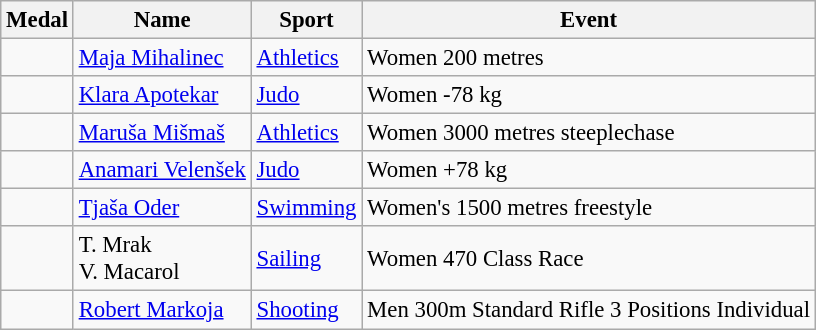<table class="wikitable sortable" style="font-size: 95%;">
<tr>
<th>Medal</th>
<th>Name</th>
<th>Sport</th>
<th>Event</th>
</tr>
<tr>
<td></td>
<td><a href='#'>Maja Mihalinec</a></td>
<td><a href='#'>Athletics</a></td>
<td>Women 200 metres</td>
</tr>
<tr>
<td></td>
<td><a href='#'>Klara Apotekar</a></td>
<td><a href='#'>Judo</a></td>
<td>Women -78 kg</td>
</tr>
<tr>
<td></td>
<td><a href='#'>Maruša Mišmaš</a></td>
<td><a href='#'>Athletics</a></td>
<td>Women 3000 metres steeplechase</td>
</tr>
<tr>
<td></td>
<td><a href='#'>Anamari Velenšek</a></td>
<td><a href='#'>Judo</a></td>
<td>Women +78 kg</td>
</tr>
<tr>
<td></td>
<td><a href='#'>Tjaša Oder</a></td>
<td><a href='#'>Swimming</a></td>
<td>Women's 1500 metres freestyle</td>
</tr>
<tr>
<td></td>
<td>T. Mrak<br>V. Macarol</td>
<td><a href='#'>Sailing</a></td>
<td>Women 470 Class Race</td>
</tr>
<tr>
<td></td>
<td><a href='#'>Robert Markoja</a></td>
<td><a href='#'>Shooting</a></td>
<td>Men 300m Standard Rifle 3 Positions Individual</td>
</tr>
</table>
